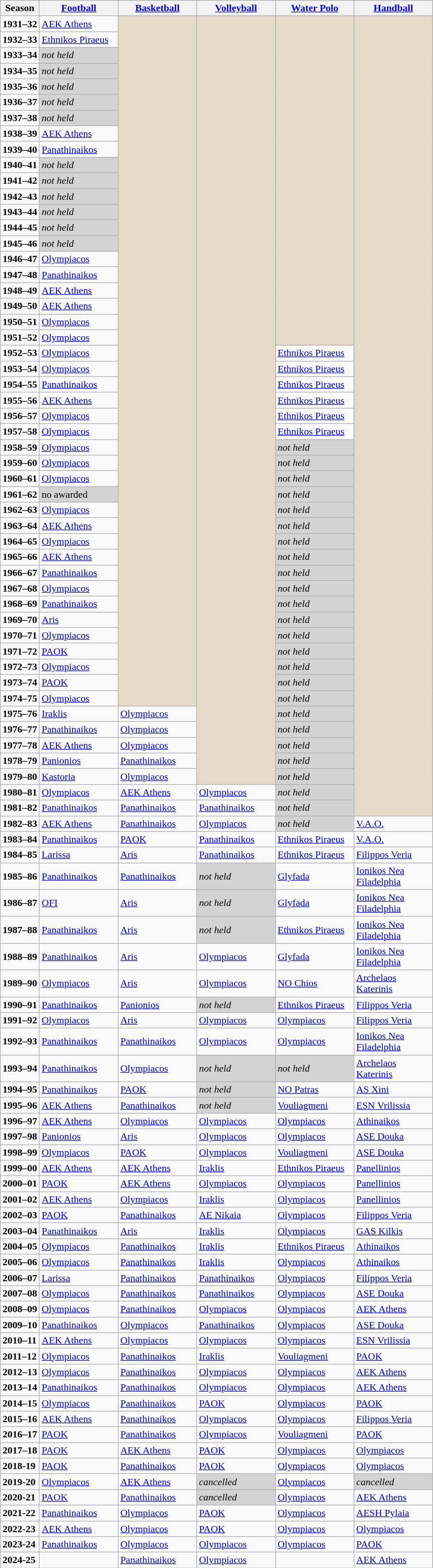<table class="wikitable">
<tr>
<th>Season</th>
<th width="120"><a href='#'>Football</a></th>
<th width="120"><a href='#'>Basketball</a></th>
<th width="120"><a href='#'>Volleyball</a></th>
<th width="120"><a href='#'>Water Polo</a></th>
<th width="120"><a href='#'>Handball</a></th>
</tr>
<tr>
<td><strong>1931–32</strong></td>
<td><a href='#'>AEK Athens</a></td>
<td rowspan="44" bgcolor="E3DAC9"></td>
<td rowspan="49" bgcolor="E3DAC9"></td>
<td rowspan="21" bgcolor="E3DAC9"></td>
<td rowspan="51" bgcolor="E3DAC9"></td>
</tr>
<tr>
<td><strong>1932–33</strong></td>
<td><a href='#'>Ethnikos Piraeus</a></td>
</tr>
<tr>
<td><strong>1933–34</strong></td>
<td bgcolor="lightgrey"><em>not held</em></td>
</tr>
<tr>
<td><strong>1934–35</strong></td>
<td bgcolor="lightgrey"><em>not held</em></td>
</tr>
<tr>
<td><strong>1935–36</strong></td>
<td bgcolor="lightgrey"><em>not held</em></td>
</tr>
<tr>
<td><strong>1936–37</strong></td>
<td bgcolor="lightgrey"><em>not held</em></td>
</tr>
<tr>
<td><strong>1937–38</strong></td>
<td bgcolor="lightgrey"><em>not held</em></td>
</tr>
<tr>
<td><strong>1938–39</strong></td>
<td><a href='#'>AEK Athens</a></td>
</tr>
<tr>
<td><strong>1939–40</strong></td>
<td><a href='#'>Panathinaikos</a></td>
</tr>
<tr>
<td><strong>1940–41</strong></td>
<td bgcolor="lightgrey"><em>not held</em></td>
</tr>
<tr>
<td><strong>1941–42</strong></td>
<td bgcolor="lightgrey"><em>not held</em></td>
</tr>
<tr>
<td><strong>1942–43</strong></td>
<td bgcolor="lightgrey"><em>not held</em></td>
</tr>
<tr>
<td><strong>1943–44</strong></td>
<td bgcolor="lightgrey"><em>not held</em></td>
</tr>
<tr>
<td><strong>1944–45</strong></td>
<td bgcolor="lightgrey"><em>not held</em></td>
</tr>
<tr>
<td><strong>1945–46</strong></td>
<td bgcolor="lightgrey"><em>not held</em></td>
</tr>
<tr>
<td><strong>1946–47</strong></td>
<td><a href='#'>Olympiacos</a></td>
</tr>
<tr>
<td><strong>1947–48</strong></td>
<td><a href='#'>Panathinaikos</a></td>
</tr>
<tr>
<td><strong>1948–49</strong></td>
<td><a href='#'>AEK Athens</a></td>
</tr>
<tr>
<td><strong>1949–50</strong></td>
<td><a href='#'>AEK Athens</a></td>
</tr>
<tr>
<td><strong>1950–51</strong></td>
<td><a href='#'>Olympiacos</a></td>
</tr>
<tr>
<td><strong>1951–52</strong></td>
<td><a href='#'>Olympiacos</a></td>
</tr>
<tr>
<td><strong>1952–53</strong></td>
<td><a href='#'>Olympiacos</a></td>
<td><a href='#'>Ethnikos Piraeus</a></td>
</tr>
<tr>
<td><strong>1953–54</strong></td>
<td><a href='#'>Olympiacos</a></td>
<td><a href='#'>Ethnikos Piraeus</a></td>
</tr>
<tr>
<td><strong>1954–55</strong></td>
<td><a href='#'>Panathinaikos</a></td>
<td><a href='#'>Ethnikos Piraeus</a></td>
</tr>
<tr>
<td><strong>1955–56</strong></td>
<td><a href='#'>AEK Athens</a></td>
<td><a href='#'>Ethnikos Piraeus</a></td>
</tr>
<tr>
<td><strong>1956–57</strong></td>
<td><a href='#'>Olympiacos</a></td>
<td><a href='#'>Ethnikos Piraeus</a></td>
</tr>
<tr>
<td><strong>1957–58</strong></td>
<td><a href='#'>Olympiacos</a></td>
<td><a href='#'>Ethnikos Piraeus</a></td>
</tr>
<tr>
<td><strong>1958–59</strong></td>
<td><a href='#'>Olympiacos</a></td>
<td bgcolor="lightgrey"><em>not held</em></td>
</tr>
<tr>
<td><strong>1959–60</strong></td>
<td><a href='#'>Olympiacos</a></td>
<td bgcolor="lightgrey"><em>not held</em></td>
</tr>
<tr>
<td><strong>1960–61</strong></td>
<td><a href='#'>Olympiacos</a></td>
<td bgcolor="lightgrey"><em>not held</em></td>
</tr>
<tr>
<td><strong>1961–62</strong></td>
<td bgcolor="lightgrey">no awarded</td>
<td bgcolor="lightgrey"><em>not held</em></td>
</tr>
<tr>
<td><strong>1962–63</strong></td>
<td><a href='#'>Olympiacos</a></td>
<td bgcolor="lightgrey"><em>not held</em></td>
</tr>
<tr>
<td><strong>1963–64</strong></td>
<td><a href='#'>AEK Athens</a></td>
<td bgcolor="lightgrey"><em>not held</em></td>
</tr>
<tr>
<td><strong>1964–65</strong></td>
<td><a href='#'>Olympiacos</a></td>
<td bgcolor="lightgrey"><em>not held</em></td>
</tr>
<tr>
<td><strong>1965–66</strong></td>
<td><a href='#'>AEK Athens</a></td>
<td bgcolor="lightgrey"><em>not held</em></td>
</tr>
<tr>
<td><strong>1966–67</strong></td>
<td><a href='#'>Panathinaikos</a></td>
<td bgcolor="lightgrey"><em>not held</em></td>
</tr>
<tr>
<td><strong>1967–68</strong></td>
<td><a href='#'>Olympiacos</a></td>
<td bgcolor="lightgrey"><em>not held</em></td>
</tr>
<tr>
<td><strong>1968–69</strong></td>
<td><a href='#'>Panathinaikos</a></td>
<td bgcolor="lightgrey"><em>not held</em></td>
</tr>
<tr>
<td><strong>1969–70</strong></td>
<td><a href='#'>Aris</a></td>
<td bgcolor="lightgrey"><em>not held</em></td>
</tr>
<tr>
<td><strong> 1970–71</strong></td>
<td><a href='#'>Olympiacos</a></td>
<td bgcolor="lightgrey"><em>not held</em></td>
</tr>
<tr>
<td><strong>1971–72</strong></td>
<td><a href='#'>PAOK</a></td>
<td bgcolor="lightgrey"><em>not held</em></td>
</tr>
<tr>
<td><strong>1972–73</strong></td>
<td><a href='#'>Olympiacos</a></td>
<td bgcolor="lightgrey"><em>not held</em></td>
</tr>
<tr>
<td><strong>1973–74</strong></td>
<td><a href='#'>PAOK</a></td>
<td bgcolor="lightgrey"><em>not held</em></td>
</tr>
<tr>
<td><strong>1974–75</strong></td>
<td><a href='#'>Olympiacos</a></td>
<td bgcolor="lightgrey"><em>not held</em></td>
</tr>
<tr>
<td><strong>1975–76</strong></td>
<td><a href='#'>Iraklis</a></td>
<td><a href='#'>Olympiacos</a></td>
<td bgcolor="lightgrey"><em>not held</em></td>
</tr>
<tr>
<td><strong>1976–77</strong></td>
<td><a href='#'>Panathinaikos</a></td>
<td><a href='#'>Olympiacos</a></td>
<td bgcolor="lightgrey"><em>not held</em></td>
</tr>
<tr>
<td><strong>1977–78</strong></td>
<td><a href='#'>AEK Athens</a></td>
<td><a href='#'>Olympiacos</a></td>
<td bgcolor="lightgrey"><em>not held</em></td>
</tr>
<tr>
<td><strong>1978–79</strong></td>
<td><a href='#'>Panionios</a></td>
<td><a href='#'>Panathinaikos</a></td>
<td bgcolor="lightgrey"><em>not held</em></td>
</tr>
<tr>
<td><strong>1979–80</strong></td>
<td><a href='#'>Kastoria</a></td>
<td><a href='#'>Olympiacos</a></td>
<td bgcolor="lightgrey"><em>not held</em></td>
</tr>
<tr>
<td><strong>1980–81</strong></td>
<td><a href='#'>Olympiacos</a></td>
<td><a href='#'>AEK Athens</a></td>
<td><a href='#'>Olympiacos</a></td>
<td bgcolor="lightgrey"><em>not held</em></td>
</tr>
<tr>
<td><strong>1981–82</strong></td>
<td><a href='#'>Panathinaikos</a></td>
<td><a href='#'>Panathinaikos</a></td>
<td><a href='#'>Panathinaikos</a></td>
<td bgcolor="lightgrey"><em>not held</em></td>
</tr>
<tr>
<td><strong>1982–83</strong></td>
<td><a href='#'>AEK Athens</a></td>
<td><a href='#'>Panathinaikos</a></td>
<td><a href='#'>Olympiacos</a></td>
<td bgcolor="lightgrey"><em>not held</em></td>
<td><a href='#'>V.A.O.</a></td>
</tr>
<tr>
<td><strong>1983–84</strong></td>
<td><a href='#'>Panathinaikos</a></td>
<td><a href='#'>PAOK</a></td>
<td><a href='#'>Panathinaikos</a></td>
<td><a href='#'>Ethnikos Piraeus</a></td>
<td><a href='#'>V.A.O.</a></td>
</tr>
<tr>
<td><strong>1984–85</strong></td>
<td><a href='#'>Larissa</a></td>
<td><a href='#'>Aris</a></td>
<td><a href='#'>Panathinaikos</a></td>
<td><a href='#'>Ethnikos Piraeus</a></td>
<td><a href='#'>Filippos Veria</a></td>
</tr>
<tr>
<td><strong>1985–86</strong></td>
<td><a href='#'>Panathinaikos</a></td>
<td><a href='#'>Panathinaikos</a></td>
<td bgcolor="lightgrey"><em>not held</em></td>
<td><a href='#'>Glyfada</a></td>
<td><a href='#'>Ionikos Nea Filadelphia</a></td>
</tr>
<tr>
<td><strong>1986–87</strong></td>
<td><a href='#'>OFI</a></td>
<td><a href='#'>Aris</a></td>
<td bgcolor="lightgrey"><em>not held</em></td>
<td><a href='#'>Glyfada</a></td>
<td><a href='#'>Ionikos Nea Filadelphia</a></td>
</tr>
<tr>
<td><strong>1987–88</strong></td>
<td><a href='#'>Panathinaikos</a></td>
<td><a href='#'>Aris</a></td>
<td bgcolor="lightgrey"><em>not held</em></td>
<td><a href='#'>Ethnikos Piraeus</a></td>
<td><a href='#'>Ionikos Nea Filadelphia</a></td>
</tr>
<tr>
<td><strong>1988–89</strong></td>
<td><a href='#'>Panathinaikos</a></td>
<td><a href='#'>Aris</a></td>
<td><a href='#'>Olympiacos</a></td>
<td><a href='#'>Glyfada</a></td>
<td><a href='#'>Ionikos Nea Filadelphia</a></td>
</tr>
<tr>
<td><strong>1989–90</strong></td>
<td><a href='#'>Olympiacos</a></td>
<td><a href='#'>Aris</a></td>
<td><a href='#'>Olympiacos</a></td>
<td><a href='#'>NO Chios</a></td>
<td><a href='#'>Archelaos Katerinis</a></td>
</tr>
<tr>
<td><strong>1990–91</strong></td>
<td><a href='#'>Panathinaikos</a></td>
<td><a href='#'>Panionios</a></td>
<td bgcolor="lightgrey"><em>not held</em></td>
<td><a href='#'>Ethnikos Piraeus</a></td>
<td><a href='#'>Filippos Veria</a></td>
</tr>
<tr>
<td><strong>1991–92</strong></td>
<td><a href='#'>Olympiacos</a></td>
<td><a href='#'>Aris</a></td>
<td><a href='#'>Olympiacos</a></td>
<td><a href='#'>Olympiacos</a></td>
<td><a href='#'>Filippos Veria</a></td>
</tr>
<tr>
<td><strong>1992–93</strong></td>
<td><a href='#'>Panathinaikos</a></td>
<td><a href='#'>Panathinaikos</a></td>
<td><a href='#'>Olympiacos</a></td>
<td><a href='#'>Olympiacos</a></td>
<td><a href='#'>Ionikos Nea Filadelphia</a></td>
</tr>
<tr>
<td><strong>1993–94</strong></td>
<td><a href='#'>Panathinaikos</a></td>
<td><a href='#'>Olympiacos</a></td>
<td bgcolor="lightgrey"><em>not held</em></td>
<td bgcolor="lightgrey"><em>not held</em></td>
<td><a href='#'>Archelaos Katerinis</a></td>
</tr>
<tr>
<td><strong>1994–95</strong></td>
<td><a href='#'>Panathinaikos</a></td>
<td><a href='#'>PAOK</a></td>
<td bgcolor="lightgrey"><em>not held</em></td>
<td><a href='#'>NO Patras</a></td>
<td><a href='#'>AS Xini</a></td>
</tr>
<tr>
<td><strong>1995–96</strong></td>
<td><a href='#'>AEK Athens</a></td>
<td><a href='#'>Panathinaikos</a></td>
<td bgcolor="lightgrey"><em>not held</em></td>
<td><a href='#'>Vouliagmeni</a></td>
<td><a href='#'>ESN Vrilissia</a></td>
</tr>
<tr>
<td><strong>1996–97</strong></td>
<td><a href='#'>AEK Athens</a></td>
<td><a href='#'>Olympiacos</a></td>
<td><a href='#'>Olympiacos</a></td>
<td><a href='#'>Olympiacos</a></td>
<td><a href='#'>Athinaikos</a></td>
</tr>
<tr>
<td><strong>1997–98</strong></td>
<td><a href='#'>Panionios</a></td>
<td><a href='#'>Aris</a></td>
<td><a href='#'>Olympiacos</a></td>
<td><a href='#'>Olympiacos</a></td>
<td><a href='#'>ASE Douka</a></td>
</tr>
<tr>
<td><strong>1998–99</strong></td>
<td><a href='#'>Olympiacos</a></td>
<td><a href='#'>PAOK</a></td>
<td><a href='#'>Olympiacos</a></td>
<td><a href='#'>Vouliagmeni</a></td>
<td><a href='#'>ASE Douka</a></td>
</tr>
<tr>
<td><strong>1999–00</strong></td>
<td><a href='#'>AEK Athens</a></td>
<td><a href='#'>AEK Athens</a></td>
<td><a href='#'>Iraklis</a></td>
<td><a href='#'>Ethnikos Piraeus</a></td>
<td><a href='#'>Panellinios</a></td>
</tr>
<tr>
<td><strong>2000–01</strong></td>
<td><a href='#'>PAOK</a></td>
<td><a href='#'>AEK Athens</a></td>
<td><a href='#'>Olympiacos</a></td>
<td><a href='#'>Olympiacos</a></td>
<td><a href='#'>Panellinios</a></td>
</tr>
<tr>
<td><strong>2001–02</strong></td>
<td><a href='#'>AEK Athens</a></td>
<td><a href='#'>Olympiacos</a></td>
<td><a href='#'>Iraklis</a></td>
<td><a href='#'>Olympiacos</a></td>
<td><a href='#'>Panellinios</a></td>
</tr>
<tr>
<td><strong>2002–03</strong></td>
<td><a href='#'>PAOK</a></td>
<td><a href='#'>Panathinaikos</a></td>
<td><a href='#'>AE Nikaia</a></td>
<td><a href='#'>Olympiacos</a></td>
<td><a href='#'>Filippos Veria</a></td>
</tr>
<tr>
<td><strong>2003–04</strong></td>
<td><a href='#'>Panathinaikos</a></td>
<td><a href='#'>Aris</a></td>
<td><a href='#'>Iraklis</a></td>
<td><a href='#'>Olympiacos</a></td>
<td><a href='#'>GAS Kilkis</a></td>
</tr>
<tr>
<td><strong>2004–05</strong></td>
<td><a href='#'>Olympiacos</a></td>
<td><a href='#'>Panathinaikos</a></td>
<td><a href='#'>Iraklis</a></td>
<td><a href='#'>Ethnikos Piraeus</a></td>
<td><a href='#'>Athinaikos</a></td>
</tr>
<tr>
<td><strong>2005–06</strong></td>
<td><a href='#'>Olympiacos</a></td>
<td><a href='#'>Panathinaikos</a></td>
<td><a href='#'>Iraklis</a></td>
<td><a href='#'>Olympiacos</a></td>
<td><a href='#'>Athinaikos</a></td>
</tr>
<tr>
<td><strong>2006–07</strong></td>
<td><a href='#'>Larissa</a></td>
<td><a href='#'>Panathinaikos</a></td>
<td><a href='#'>Panathinaikos</a></td>
<td><a href='#'>Olympiacos</a></td>
<td><a href='#'>Filippos Veria</a></td>
</tr>
<tr>
<td><strong>2007–08</strong></td>
<td><a href='#'>Olympiacos</a></td>
<td><a href='#'>Panathinaikos</a></td>
<td><a href='#'>Panathinaikos</a></td>
<td><a href='#'>Olympiacos</a></td>
<td><a href='#'>ASE Douka</a></td>
</tr>
<tr>
<td><strong>2008–09</strong></td>
<td><a href='#'>Olympiacos</a></td>
<td><a href='#'>Panathinaikos</a></td>
<td><a href='#'>Olympiacos</a></td>
<td><a href='#'>Olympiacos</a></td>
<td><a href='#'>AEK Athens</a></td>
</tr>
<tr>
<td><strong>2009–10</strong></td>
<td><a href='#'>Panathinaikos</a></td>
<td><a href='#'>Olympiacos</a></td>
<td><a href='#'>Panathinaikos</a></td>
<td><a href='#'>Olympiacos</a></td>
<td><a href='#'>ASE Douka</a></td>
</tr>
<tr>
<td><strong>2010–11</strong></td>
<td><a href='#'>AEK Athens</a></td>
<td><a href='#'>Olympiacos</a></td>
<td><a href='#'>Olympiacos</a></td>
<td><a href='#'>Olympiacos</a></td>
<td><a href='#'>ESN Vrilissia</a></td>
</tr>
<tr>
<td><strong>2011–12</strong></td>
<td><a href='#'>Olympiacos</a></td>
<td><a href='#'>Panathinaikos</a></td>
<td><a href='#'>Iraklis</a></td>
<td><a href='#'>Vouliagmeni</a></td>
<td><a href='#'>PAOK</a></td>
</tr>
<tr>
<td><strong>2012–13</strong></td>
<td><a href='#'>Olympiacos</a></td>
<td><a href='#'>Panathinaikos</a></td>
<td><a href='#'>Olympiacos</a></td>
<td><a href='#'>Olympiacos</a></td>
<td><a href='#'>AEK Athens</a></td>
</tr>
<tr>
<td><strong>2013–14</strong></td>
<td><a href='#'>Panathinaikos</a></td>
<td><a href='#'>Panathinaikos</a></td>
<td><a href='#'>Olympiacos</a></td>
<td><a href='#'>Olympiacos</a></td>
<td><a href='#'>AEK Athens</a></td>
</tr>
<tr>
<td><strong>2014–15</strong></td>
<td><a href='#'>Olympiacos</a></td>
<td><a href='#'>Panathinaikos</a></td>
<td><a href='#'>PAOK</a></td>
<td><a href='#'>Olympiacos</a></td>
<td><a href='#'>PAOK</a></td>
</tr>
<tr>
<td><strong>2015–16</strong></td>
<td><a href='#'>AEK Athens</a></td>
<td><a href='#'>Panathinaikos</a></td>
<td><a href='#'>Olympiacos</a></td>
<td><a href='#'>Olympiacos</a></td>
<td><a href='#'>Filippos Veria</a></td>
</tr>
<tr>
<td><strong>2016–17</strong></td>
<td><a href='#'>PAOK</a></td>
<td><a href='#'>Panathinaikos</a></td>
<td><a href='#'>Olympiacos</a></td>
<td><a href='#'>Vouliagmeni</a></td>
<td><a href='#'>PAOK</a></td>
</tr>
<tr>
<td><strong>2017–18</strong></td>
<td><a href='#'>PAOK</a></td>
<td><a href='#'>AEK Athens</a></td>
<td><a href='#'>PAOK</a></td>
<td><a href='#'>Olympiacos</a></td>
<td><a href='#'>Olympiacos</a></td>
</tr>
<tr>
<td><strong>2018-19</strong></td>
<td><a href='#'>PAOK</a></td>
<td><a href='#'>Panathinaikos</a></td>
<td><a href='#'>PAOK</a></td>
<td><a href='#'>Olympiacos</a></td>
<td><a href='#'>Olympiacos</a></td>
</tr>
<tr>
<td><strong>2019-20</strong></td>
<td><a href='#'>Olympiacos</a></td>
<td><a href='#'>AEK Athens</a></td>
<td bgcolor="lightgrey"><em>cancelled</em></td>
<td><a href='#'>Olympiacos</a></td>
<td bgcolor="lightgrey"><em>cancelled</em></td>
</tr>
<tr>
<td><strong>2020-21</strong></td>
<td><a href='#'>PAOK</a></td>
<td><a href='#'>Panathinaikos</a></td>
<td bgcolor="lightgrey"><em>cancelled</em></td>
<td><a href='#'>Olympiacos</a></td>
<td><a href='#'>AEK Athens</a></td>
</tr>
<tr>
<td><strong>2021-22</strong></td>
<td><a href='#'>Panathinaikos</a></td>
<td><a href='#'>Olympiacos</a></td>
<td><a href='#'>PAOK</a></td>
<td><a href='#'>Olympiacos</a></td>
<td><a href='#'>AESH Pylaia</a></td>
</tr>
<tr>
<td><strong>2022-23</strong></td>
<td><a href='#'>AEK Athens</a></td>
<td><a href='#'>Olympiacos</a></td>
<td><a href='#'>PAOK</a></td>
<td><a href='#'>Olympiacos</a></td>
<td><a href='#'>Olympiacos</a></td>
</tr>
<tr>
<td><strong>2023-24</strong></td>
<td><a href='#'>Panathinaikos</a></td>
<td><a href='#'>Olympiacos</a></td>
<td><a href='#'>Olympiacos</a></td>
<td><a href='#'>Olympiacos</a></td>
<td><a href='#'>PAOK</a></td>
</tr>
<tr>
<td><strong>2024-25</strong></td>
<td></td>
<td><a href='#'>Panathinaikos</a></td>
<td><a href='#'>Olympiacos</a></td>
<td></td>
<td><a href='#'>AEK Athens</a></td>
</tr>
</table>
